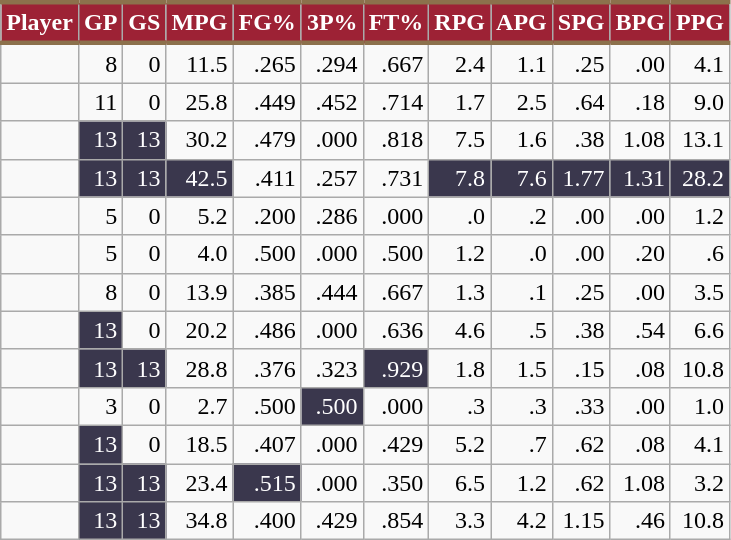<table class="wikitable sortable" style="text-align:right;">
<tr>
<th style="background:#9D2235; color:#FFFFFF; border-top:#8C714C 3px solid; border-bottom:#8C714C 3px solid;">Player</th>
<th style="background:#9D2235; color:#FFFFFF; border-top:#8C714C 3px solid; border-bottom:#8C714C 3px solid;">GP</th>
<th style="background:#9D2235; color:#FFFFFF; border-top:#8C714C 3px solid; border-bottom:#8C714C 3px solid;">GS</th>
<th style="background:#9D2235; color:#FFFFFF; border-top:#8C714C 3px solid; border-bottom:#8C714C 3px solid;">MPG</th>
<th style="background:#9D2235; color:#FFFFFF; border-top:#8C714C 3px solid; border-bottom:#8C714C 3px solid;">FG%</th>
<th style="background:#9D2235; color:#FFFFFF; border-top:#8C714C 3px solid; border-bottom:#8C714C 3px solid;">3P%</th>
<th style="background:#9D2235; color:#FFFFFF; border-top:#8C714C 3px solid; border-bottom:#8C714C 3px solid;">FT%</th>
<th style="background:#9D2235; color:#FFFFFF; border-top:#8C714C 3px solid; border-bottom:#8C714C 3px solid;">RPG</th>
<th style="background:#9D2235; color:#FFFFFF; border-top:#8C714C 3px solid; border-bottom:#8C714C 3px solid;">APG</th>
<th style="background:#9D2235; color:#FFFFFF; border-top:#8C714C 3px solid; border-bottom:#8C714C 3px solid;">SPG</th>
<th style="background:#9D2235; color:#FFFFFF; border-top:#8C714C 3px solid; border-bottom:#8C714C 3px solid;">BPG</th>
<th style="background:#9D2235; color:#FFFFFF; border-top:#8C714C 3px solid; border-bottom:#8C714C 3px solid;">PPG</th>
</tr>
<tr>
<td></td>
<td>8</td>
<td>0</td>
<td>11.5</td>
<td>.265</td>
<td>.294</td>
<td>.667</td>
<td>2.4</td>
<td>1.1</td>
<td>.25</td>
<td>.00</td>
<td>4.1</td>
</tr>
<tr>
<td></td>
<td>11</td>
<td>0</td>
<td>25.8</td>
<td>.449</td>
<td>.452</td>
<td>.714</td>
<td>1.7</td>
<td>2.5</td>
<td>.64</td>
<td>.18</td>
<td>9.0</td>
</tr>
<tr>
<td></td>
<td style="background:#3a374d;color:white;">13</td>
<td style="background:#3a374d;color:white;">13</td>
<td>30.2</td>
<td>.479</td>
<td>.000</td>
<td>.818</td>
<td>7.5</td>
<td>1.6</td>
<td>.38</td>
<td>1.08</td>
<td>13.1</td>
</tr>
<tr>
<td></td>
<td style="background:#3a374d;color:white;">13</td>
<td style="background:#3a374d;color:white;">13</td>
<td style="background:#3a374d;color:white;">42.5</td>
<td>.411</td>
<td>.257</td>
<td>.731</td>
<td style="background:#3a374d;color:white;">7.8</td>
<td style="background:#3a374d;color:white;">7.6</td>
<td style="background:#3a374d;color:white;">1.77</td>
<td style="background:#3a374d;color:white;">1.31</td>
<td style="background:#3a374d;color:white;">28.2</td>
</tr>
<tr>
<td></td>
<td>5</td>
<td>0</td>
<td>5.2</td>
<td>.200</td>
<td>.286</td>
<td>.000</td>
<td>.0</td>
<td>.2</td>
<td>.00</td>
<td>.00</td>
<td>1.2</td>
</tr>
<tr>
<td></td>
<td>5</td>
<td>0</td>
<td>4.0</td>
<td>.500</td>
<td>.000</td>
<td>.500</td>
<td>1.2</td>
<td>.0</td>
<td>.00</td>
<td>.20</td>
<td>.6</td>
</tr>
<tr>
<td></td>
<td>8</td>
<td>0</td>
<td>13.9</td>
<td>.385</td>
<td>.444</td>
<td>.667</td>
<td>1.3</td>
<td>.1</td>
<td>.25</td>
<td>.00</td>
<td>3.5</td>
</tr>
<tr>
<td></td>
<td style="background:#3a374d;color:white;">13</td>
<td>0</td>
<td>20.2</td>
<td>.486</td>
<td>.000</td>
<td>.636</td>
<td>4.6</td>
<td>.5</td>
<td>.38</td>
<td>.54</td>
<td>6.6</td>
</tr>
<tr>
<td></td>
<td style="background:#3a374d;color:white;">13</td>
<td style="background:#3a374d;color:white;">13</td>
<td>28.8</td>
<td>.376</td>
<td>.323</td>
<td style="background:#3a374d;color:white;">.929</td>
<td>1.8</td>
<td>1.5</td>
<td>.15</td>
<td>.08</td>
<td>10.8</td>
</tr>
<tr>
<td></td>
<td>3</td>
<td>0</td>
<td>2.7</td>
<td>.500</td>
<td style="background:#3a374d;color:white;">.500</td>
<td>.000</td>
<td>.3</td>
<td>.3</td>
<td>.33</td>
<td>.00</td>
<td>1.0</td>
</tr>
<tr>
<td></td>
<td style="background:#3a374d;color:white;">13</td>
<td>0</td>
<td>18.5</td>
<td>.407</td>
<td>.000</td>
<td>.429</td>
<td>5.2</td>
<td>.7</td>
<td>.62</td>
<td>.08</td>
<td>4.1</td>
</tr>
<tr>
<td></td>
<td style="background:#3a374d;color:white;">13</td>
<td style="background:#3a374d;color:white;">13</td>
<td>23.4</td>
<td style="background:#3a374d;color:white;">.515</td>
<td>.000</td>
<td>.350</td>
<td>6.5</td>
<td>1.2</td>
<td>.62</td>
<td>1.08</td>
<td>3.2</td>
</tr>
<tr>
<td></td>
<td style="background:#3a374d;color:white;">13</td>
<td style="background:#3a374d;color:white;">13</td>
<td>34.8</td>
<td>.400</td>
<td>.429</td>
<td>.854</td>
<td>3.3</td>
<td>4.2</td>
<td>1.15</td>
<td>.46</td>
<td>10.8</td>
</tr>
</table>
